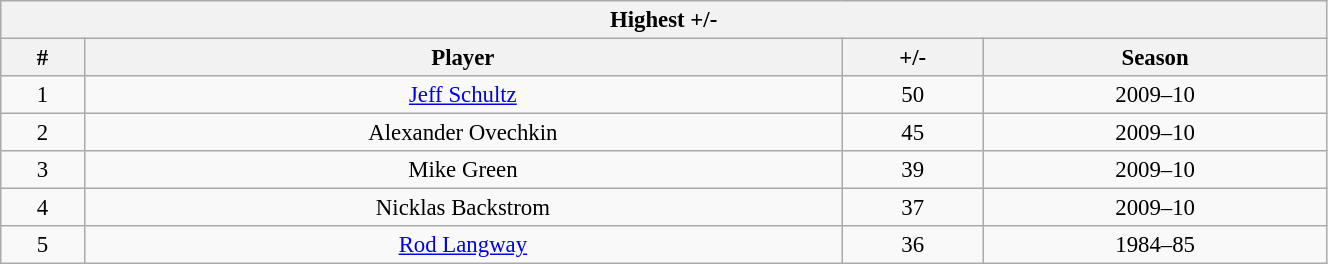<table class="wikitable" style="text-align: center; font-size: 95%" width="70%">
<tr>
<th colspan="4">Highest +/-</th>
</tr>
<tr>
<th>#</th>
<th>Player</th>
<th>+/-</th>
<th>Season</th>
</tr>
<tr>
<td>1</td>
<td><a href='#'>Jeff Schultz</a></td>
<td>50</td>
<td>2009–10</td>
</tr>
<tr>
<td>2</td>
<td>Alexander Ovechkin</td>
<td>45</td>
<td>2009–10</td>
</tr>
<tr>
<td>3</td>
<td>Mike Green</td>
<td>39</td>
<td>2009–10</td>
</tr>
<tr>
<td>4</td>
<td>Nicklas Backstrom</td>
<td>37</td>
<td>2009–10</td>
</tr>
<tr>
<td>5</td>
<td><a href='#'>Rod Langway</a></td>
<td>36</td>
<td>1984–85</td>
</tr>
</table>
